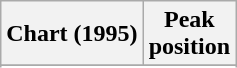<table class="wikitable sortable">
<tr>
<th align="left">Chart (1995)</th>
<th style="text-align:center;">Peak<br>position</th>
</tr>
<tr>
</tr>
<tr>
</tr>
</table>
